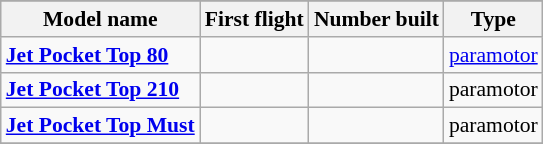<table class="wikitable" align=center style="font-size:90%;">
<tr>
</tr>
<tr style="background:#efefef;">
<th>Model name</th>
<th>First flight</th>
<th>Number built</th>
<th>Type</th>
</tr>
<tr>
<td align=left><strong><a href='#'>Jet Pocket Top 80</a></strong></td>
<td align=center></td>
<td align=center></td>
<td align=left><a href='#'>paramotor</a></td>
</tr>
<tr>
<td align=left><strong><a href='#'>Jet Pocket Top 210</a></strong></td>
<td align=center></td>
<td align=center></td>
<td align=left>paramotor</td>
</tr>
<tr>
<td align=left><strong><a href='#'>Jet Pocket Top Must</a></strong></td>
<td align=center></td>
<td align=center></td>
<td align=left>paramotor</td>
</tr>
<tr>
</tr>
</table>
